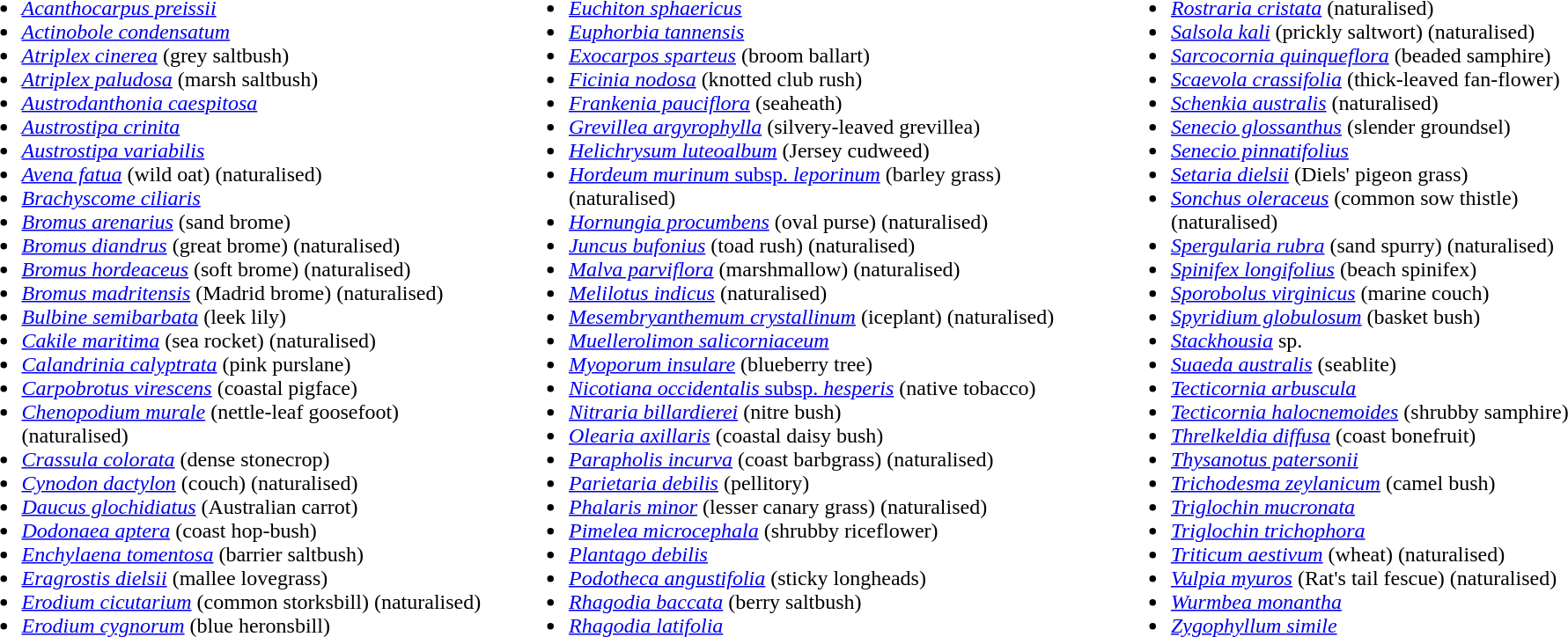<table>
<tr>
<td valign="top"><br><ul><li><em><a href='#'>Acanthocarpus preissii</a></em></li><li><em><a href='#'>Actinobole condensatum</a></em></li><li><em><a href='#'>Atriplex cinerea</a></em> (grey saltbush)</li><li><em><a href='#'>Atriplex paludosa</a></em> (marsh saltbush)</li><li><em><a href='#'>Austrodanthonia caespitosa</a></em></li><li><em><a href='#'>Austrostipa crinita</a></em></li><li><em><a href='#'>Austrostipa variabilis</a></em></li><li><em><a href='#'>Avena fatua</a></em> (wild oat) (naturalised)</li><li><em><a href='#'>Brachyscome ciliaris</a></em></li><li><em><a href='#'>Bromus arenarius</a></em> (sand brome)</li><li><em><a href='#'>Bromus diandrus</a></em> (great brome) (naturalised)</li><li><em><a href='#'>Bromus hordeaceus</a></em> (soft brome) (naturalised)</li><li><em><a href='#'>Bromus madritensis</a></em> (Madrid brome) (naturalised)</li><li><em><a href='#'>Bulbine semibarbata</a></em> (leek lily)</li><li><em><a href='#'>Cakile maritima</a></em> (sea rocket) (naturalised)</li><li><em><a href='#'>Calandrinia calyptrata</a></em> (pink purslane)</li><li><em><a href='#'>Carpobrotus virescens</a></em> (coastal pigface)</li><li><em><a href='#'>Chenopodium murale</a></em> (nettle-leaf goosefoot) (naturalised)</li><li><em><a href='#'>Crassula colorata</a></em> (dense stonecrop)</li><li><em><a href='#'>Cynodon dactylon</a></em> (couch) (naturalised)</li><li><em><a href='#'>Daucus glochidiatus</a></em> (Australian carrot)</li><li><em><a href='#'>Dodonaea aptera</a></em> (coast hop-bush)</li><li><em><a href='#'>Enchylaena tomentosa</a></em> (barrier saltbush)</li><li><em><a href='#'>Eragrostis dielsii</a></em> (mallee lovegrass)</li><li><em><a href='#'>Erodium cicutarium</a></em> (common storksbill) (naturalised)</li><li><em><a href='#'>Erodium cygnorum</a></em> (blue heronsbill)</li></ul></td>
<td valign="top"><br><ul><li><em><a href='#'>Euchiton sphaericus</a></em></li><li><em><a href='#'>Euphorbia tannensis</a></em></li><li><em><a href='#'>Exocarpos sparteus</a></em> (broom ballart)</li><li><em><a href='#'>Ficinia nodosa</a></em> (knotted club rush)</li><li><em><a href='#'>Frankenia pauciflora</a></em> (seaheath)</li><li><em><a href='#'>Grevillea argyrophylla</a></em> (silvery-leaved grevillea)</li><li><em><a href='#'>Helichrysum luteoalbum</a></em> (Jersey cudweed)</li><li><a href='#'><em>Hordeum murinum</em> subsp. <em>leporinum</em></a> (barley grass) (naturalised)</li><li><em><a href='#'>Hornungia procumbens</a></em> (oval purse) (naturalised)</li><li><em><a href='#'>Juncus bufonius</a></em> (toad rush) (naturalised)</li><li><em><a href='#'>Malva parviflora</a></em> (marshmallow) (naturalised)</li><li><em><a href='#'>Melilotus indicus</a></em> (naturalised)</li><li><em><a href='#'>Mesembryanthemum crystallinum</a></em> (iceplant) (naturalised)</li><li><em><a href='#'>Muellerolimon salicorniaceum</a></em></li><li><em><a href='#'>Myoporum insulare</a></em> (blueberry tree)</li><li><a href='#'><em>Nicotiana occidentalis</em> subsp. <em>hesperis</em></a> (native tobacco)</li><li><em><a href='#'>Nitraria billardierei</a></em> (nitre bush)</li><li><em><a href='#'>Olearia axillaris</a></em> (coastal daisy bush)</li><li><em><a href='#'>Parapholis incurva</a></em> (coast barbgrass) (naturalised)</li><li><em><a href='#'>Parietaria debilis</a></em> (pellitory)</li><li><em><a href='#'>Phalaris minor</a></em> (lesser canary grass) (naturalised)</li><li><em><a href='#'>Pimelea microcephala</a></em> (shrubby riceflower)</li><li><em><a href='#'>Plantago debilis</a></em></li><li><em><a href='#'>Podotheca angustifolia</a></em> (sticky longheads)</li><li><em><a href='#'>Rhagodia baccata</a></em> (berry saltbush)</li><li><em><a href='#'>Rhagodia latifolia</a></em></li></ul></td>
<td valign="top"><br><ul><li><em><a href='#'>Rostraria cristata</a></em> (naturalised)</li><li><em><a href='#'>Salsola kali</a></em> (prickly saltwort) (naturalised)</li><li><em><a href='#'>Sarcocornia quinqueflora</a></em> (beaded samphire)</li><li><em><a href='#'>Scaevola crassifolia</a></em> (thick-leaved fan-flower)</li><li><em><a href='#'>Schenkia australis</a></em> (naturalised)</li><li><em><a href='#'>Senecio glossanthus</a></em> (slender groundsel)</li><li><em><a href='#'>Senecio pinnatifolius</a></em></li><li><em><a href='#'>Setaria dielsii</a></em> (Diels' pigeon grass)</li><li><em><a href='#'>Sonchus oleraceus</a></em> (common sow thistle) (naturalised)</li><li><em><a href='#'>Spergularia rubra</a></em> (sand spurry) (naturalised)</li><li><em><a href='#'>Spinifex longifolius</a></em> (beach spinifex)</li><li><em><a href='#'>Sporobolus virginicus</a></em> (marine couch)</li><li><em><a href='#'>Spyridium globulosum</a></em> (basket bush)</li><li><em><a href='#'>Stackhousia</a></em> sp.</li><li><em><a href='#'>Suaeda australis</a></em> (seablite)</li><li><em><a href='#'>Tecticornia arbuscula</a></em></li><li><em><a href='#'>Tecticornia halocnemoides</a></em> (shrubby samphire)</li><li><em><a href='#'>Threlkeldia diffusa</a></em> (coast bonefruit)</li><li><em><a href='#'>Thysanotus patersonii</a></em></li><li><em><a href='#'>Trichodesma zeylanicum</a></em> (camel bush)</li><li><em><a href='#'>Triglochin mucronata</a></em></li><li><em><a href='#'>Triglochin trichophora</a></em></li><li><em><a href='#'>Triticum aestivum</a></em> (wheat) (naturalised)</li><li><em><a href='#'>Vulpia myuros</a></em> (Rat's tail fescue) (naturalised)</li><li><em><a href='#'>Wurmbea monantha</a></em></li><li><em><a href='#'>Zygophyllum simile</a></em></li></ul></td>
</tr>
</table>
